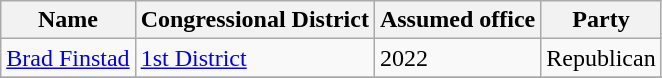<table class="wikitable">
<tr>
<th>Name</th>
<th>Congressional District</th>
<th>Assumed office</th>
<th>Party</th>
</tr>
<tr>
<td><a href='#'>Brad Finstad</a></td>
<td><a href='#'>1st District</a></td>
<td>2022</td>
<td>Republican</td>
</tr>
<tr>
</tr>
</table>
